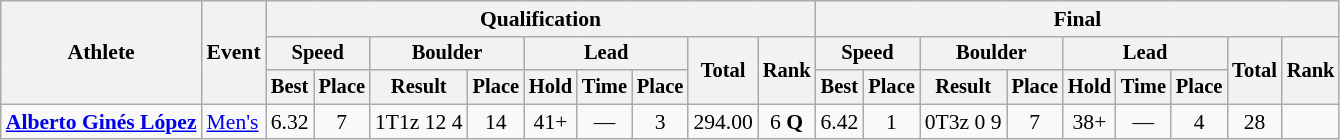<table class="wikitable" style="font-size:90%">
<tr>
<th rowspan="3">Athlete</th>
<th rowspan="3">Event</th>
<th colspan="9">Qualification</th>
<th colspan="9">Final</th>
</tr>
<tr style="font-size: 95%">
<th colspan="2">Speed</th>
<th colspan="2">Boulder</th>
<th colspan="3">Lead</th>
<th rowspan="2">Total</th>
<th rowspan="2">Rank</th>
<th colspan="2">Speed</th>
<th colspan="2">Boulder</th>
<th colspan="3">Lead</th>
<th rowspan="2">Total</th>
<th rowspan="2">Rank</th>
</tr>
<tr style="font-size: 95%">
<th>Best</th>
<th>Place</th>
<th>Result</th>
<th>Place</th>
<th>Hold</th>
<th>Time</th>
<th>Place</th>
<th>Best</th>
<th>Place</th>
<th>Result</th>
<th>Place</th>
<th>Hold</th>
<th>Time</th>
<th>Place</th>
</tr>
<tr align="center">
<td align="left"><strong><a href='#'>Alberto Ginés López</a></strong></td>
<td align="left"><a href='#'>Men's</a></td>
<td>6.32</td>
<td>7</td>
<td>1T1z 12 4</td>
<td>14</td>
<td>41+</td>
<td>—</td>
<td>3</td>
<td>294.00</td>
<td>6 <strong>Q</strong></td>
<td>6.42</td>
<td>1</td>
<td>0T3z 0 9</td>
<td>7</td>
<td>38+</td>
<td>—</td>
<td>4</td>
<td>28</td>
<td></td>
</tr>
</table>
